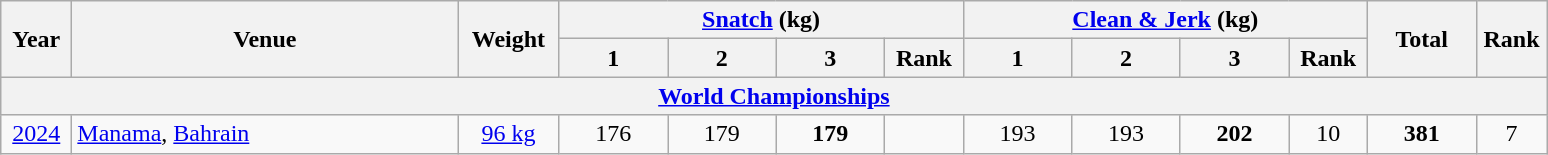<table class = "wikitable" style="text-align:center;">
<tr>
<th rowspan=2 width=40>Year</th>
<th rowspan=2 width=250>Venue</th>
<th rowspan=2 width=60>Weight</th>
<th colspan=4><a href='#'>Snatch</a> (kg)</th>
<th colspan=4><a href='#'>Clean & Jerk</a> (kg)</th>
<th rowspan=2 width=65>Total</th>
<th rowspan=2 width=40>Rank</th>
</tr>
<tr>
<th width=65>1</th>
<th width=65>2</th>
<th width=65>3</th>
<th width=45>Rank</th>
<th width=65>1</th>
<th width=65>2</th>
<th width=65>3</th>
<th width=45>Rank</th>
</tr>
<tr>
<th colspan=13><a href='#'>World Championships</a></th>
</tr>
<tr>
<td><a href='#'>2024</a></td>
<td align=left> <a href='#'>Manama</a>, <a href='#'>Bahrain</a></td>
<td><a href='#'>96 kg</a></td>
<td>176</td>
<td>179</td>
<td><strong>179</strong></td>
<td></td>
<td>193</td>
<td>193</td>
<td><strong>202</strong></td>
<td>10</td>
<td><strong>381</strong></td>
<td>7</td>
</tr>
</table>
